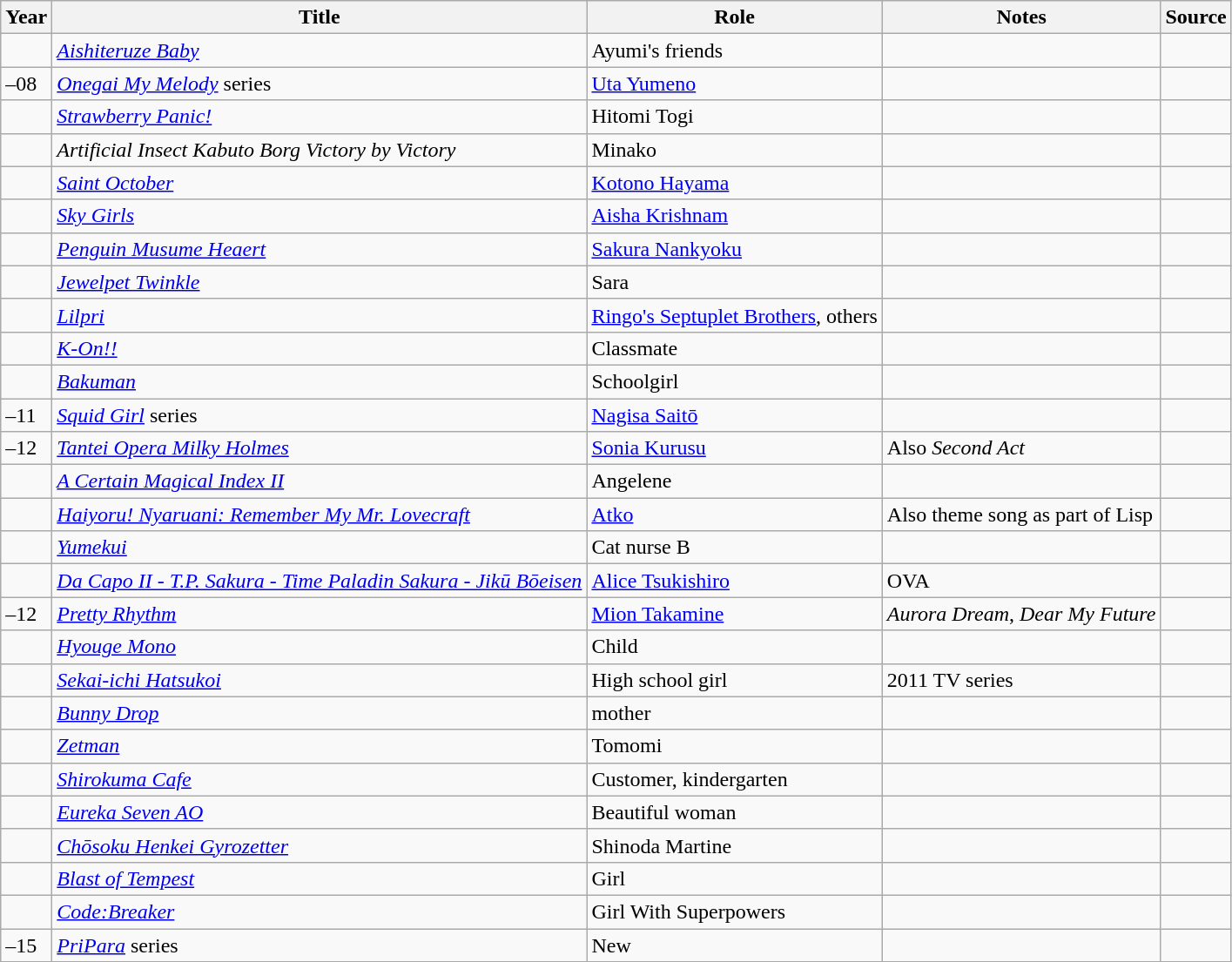<table class="wikitable sortable plainrowheaders">
<tr>
<th>Year</th>
<th>Title</th>
<th>Role</th>
<th class="unsortable">Notes</th>
<th class="unsortable">Source</th>
</tr>
<tr>
<td></td>
<td><em><a href='#'>Aishiteruze Baby</a></em></td>
<td>Ayumi's friends</td>
<td></td>
<td></td>
</tr>
<tr>
<td>–08</td>
<td><em><a href='#'>Onegai My Melody</a></em> series</td>
<td><a href='#'>Uta Yumeno</a></td>
<td></td>
<td></td>
</tr>
<tr>
<td></td>
<td><em><a href='#'>Strawberry Panic!</a></em></td>
<td>Hitomi Togi</td>
<td></td>
<td></td>
</tr>
<tr>
<td></td>
<td><em>Artificial Insect Kabuto Borg Victory by Victory</em></td>
<td>Minako</td>
<td></td>
<td></td>
</tr>
<tr>
<td></td>
<td><em><a href='#'>Saint October</a></em></td>
<td><a href='#'>Kotono Hayama</a></td>
<td></td>
<td></td>
</tr>
<tr>
<td></td>
<td><em><a href='#'>Sky Girls</a></em></td>
<td><a href='#'>Aisha Krishnam</a></td>
<td></td>
<td></td>
</tr>
<tr>
<td></td>
<td><em><a href='#'>Penguin Musume Heaert</a></em></td>
<td><a href='#'>Sakura Nankyoku</a></td>
<td></td>
<td></td>
</tr>
<tr>
<td></td>
<td><em><a href='#'>Jewelpet Twinkle</a></em></td>
<td>Sara</td>
<td></td>
<td></td>
</tr>
<tr>
<td></td>
<td><em><a href='#'>Lilpri</a></em></td>
<td><a href='#'>Ringo's Septuplet Brothers</a>, others</td>
<td></td>
<td></td>
</tr>
<tr>
<td></td>
<td><em><a href='#'>K-On!!</a></em></td>
<td>Classmate</td>
<td></td>
<td></td>
</tr>
<tr>
<td></td>
<td><em><a href='#'>Bakuman</a></em></td>
<td>Schoolgirl</td>
<td></td>
<td></td>
</tr>
<tr>
<td>–11</td>
<td><em><a href='#'>Squid Girl</a></em> series</td>
<td><a href='#'>Nagisa Saitō</a></td>
<td></td>
<td></td>
</tr>
<tr>
<td>–12</td>
<td><em><a href='#'>Tantei Opera Milky Holmes</a></em></td>
<td><a href='#'>Sonia Kurusu</a></td>
<td>Also <em>Second Act</em></td>
<td></td>
</tr>
<tr>
<td></td>
<td><em><a href='#'>A Certain Magical Index II</a></em></td>
<td>Angelene</td>
<td></td>
<td></td>
</tr>
<tr>
<td></td>
<td><em><a href='#'>Haiyoru! Nyaruani: Remember My Mr. Lovecraft</a></em></td>
<td><a href='#'>Atko</a></td>
<td>Also theme song as part of Lisp</td>
<td></td>
</tr>
<tr>
<td></td>
<td><em><a href='#'>Yumekui</a></em></td>
<td>Cat nurse B</td>
<td></td>
<td></td>
</tr>
<tr>
<td></td>
<td><em><a href='#'>Da Capo II - T.P. Sakura - Time Paladin Sakura - Jikū Bōeisen</a></em></td>
<td><a href='#'>Alice Tsukishiro</a></td>
<td>OVA</td>
<td></td>
</tr>
<tr>
<td>–12</td>
<td><em><a href='#'>Pretty Rhythm</a></em></td>
<td><a href='#'>Mion Takamine</a></td>
<td><em>Aurora Dream</em>, <em>Dear My Future</em></td>
<td></td>
</tr>
<tr>
<td></td>
<td><em><a href='#'>Hyouge Mono</a></em></td>
<td>Child</td>
<td></td>
<td></td>
</tr>
<tr>
<td></td>
<td><em><a href='#'>Sekai-ichi Hatsukoi</a></em></td>
<td>High school girl</td>
<td>2011 TV series</td>
<td></td>
</tr>
<tr>
<td></td>
<td><em><a href='#'>Bunny Drop</a></em></td>
<td>mother</td>
<td></td>
<td></td>
</tr>
<tr>
<td></td>
<td><em><a href='#'>Zetman</a></em></td>
<td>Tomomi</td>
<td></td>
<td></td>
</tr>
<tr>
<td></td>
<td><em><a href='#'>Shirokuma Cafe</a></em></td>
<td>Customer, kindergarten</td>
<td></td>
<td></td>
</tr>
<tr>
<td></td>
<td><em><a href='#'>Eureka Seven AO</a></em></td>
<td>Beautiful woman</td>
<td></td>
<td></td>
</tr>
<tr>
<td></td>
<td><em><a href='#'>Chōsoku Henkei Gyrozetter</a></em></td>
<td>Shinoda Martine</td>
<td></td>
<td></td>
</tr>
<tr>
<td></td>
<td><em><a href='#'>Blast of Tempest</a></em></td>
<td>Girl</td>
<td></td>
<td></td>
</tr>
<tr>
<td></td>
<td><em><a href='#'>Code:Breaker</a></em></td>
<td>Girl With Superpowers</td>
<td></td>
<td></td>
</tr>
<tr>
<td>–15</td>
<td><em><a href='#'>PriPara</a></em> series</td>
<td>New</td>
<td></td>
<td></td>
</tr>
<tr>
</tr>
</table>
